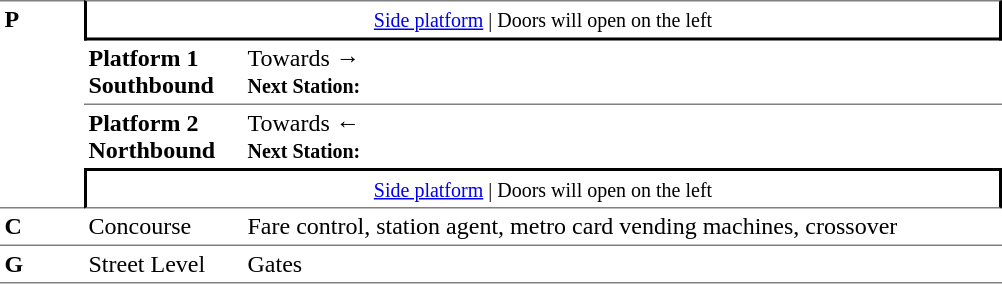<table border=0 cellspacing=0 cellpadding=3>
<tr>
<td style="border-top:solid 1px grey;border-bottom:solid 1px grey;" width=50 rowspan=4 valign=top><strong>P</strong></td>
<td style="border-top:solid 1px grey;border-right:solid 2px black;border-left:solid 2px black;border-bottom:solid 2px black;text-align:center;" colspan=2><small><a href='#'>Side platform</a> | Doors will open on the left </small></td>
</tr>
<tr>
<td style="border-bottom:solid 1px grey;" width=100><span><strong>Platform 1</strong><br><strong>Southbound</strong></span></td>
<td style="border-bottom:solid 1px grey;" width=500>Towards → <br><small><strong>Next Station:</strong> </small></td>
</tr>
<tr>
<td><span><strong>Platform 2</strong><br><strong>Northbound</strong></span></td>
<td><span></span>Towards ← <br><small><strong>Next Station:</strong> </small></td>
</tr>
<tr>
<td style="border-top:solid 2px black;border-right:solid 2px black;border-left:solid 2px black;border-bottom:solid 1px grey;" colspan=2  align=center><small><a href='#'>Side platform</a> | Doors will open on the left </small></td>
</tr>
<tr>
<td valign=top><strong>C</strong></td>
<td valign=top>Concourse</td>
<td valign=top>Fare control, station agent, metro card vending machines, crossover</td>
</tr>
<tr>
<td style="border-bottom:solid 1px grey;border-top:solid 1px grey;" width=50 valign=top><strong>G</strong></td>
<td style="border-top:solid 1px grey;border-bottom:solid 1px grey;" width=100 valign=top>Street Level</td>
<td style="border-top:solid 1px grey;border-bottom:solid 1px grey;" width=500 valign=top>Gates</td>
</tr>
</table>
